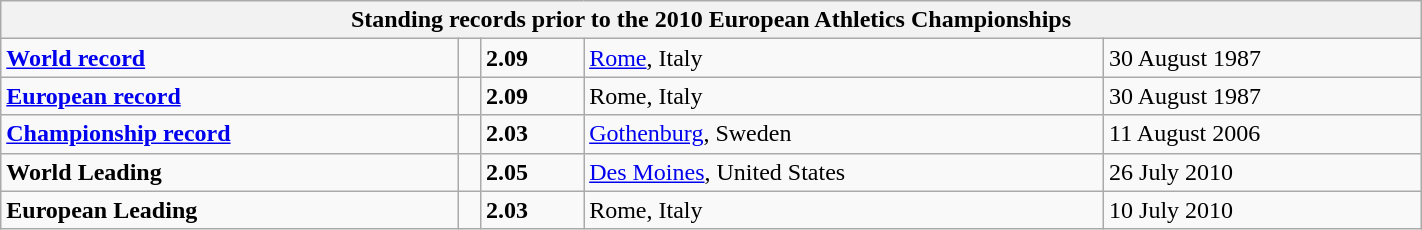<table class="wikitable" width=75%>
<tr>
<th colspan="5">Standing records prior to the 2010 European Athletics Championships</th>
</tr>
<tr>
<td><strong><a href='#'>World record</a></strong></td>
<td></td>
<td><strong>2.09</strong></td>
<td><a href='#'>Rome</a>, Italy</td>
<td>30 August 1987</td>
</tr>
<tr>
<td><strong><a href='#'>European record</a></strong></td>
<td></td>
<td><strong>2.09</strong></td>
<td>Rome, Italy</td>
<td>30 August 1987</td>
</tr>
<tr>
<td><strong><a href='#'>Championship record</a></strong></td>
<td></td>
<td><strong>2.03</strong></td>
<td><a href='#'>Gothenburg</a>, Sweden</td>
<td>11 August 2006</td>
</tr>
<tr>
<td><strong>World Leading</strong></td>
<td></td>
<td><strong>2.05</strong></td>
<td><a href='#'>Des Moines</a>, United States</td>
<td>26 July 2010</td>
</tr>
<tr>
<td><strong>European Leading</strong></td>
<td></td>
<td><strong>2.03</strong></td>
<td>Rome, Italy</td>
<td>10 July 2010</td>
</tr>
</table>
